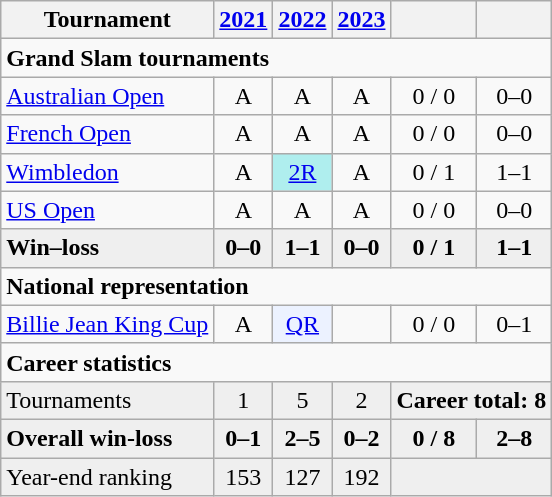<table class="wikitable" style="text-align:center">
<tr>
<th>Tournament</th>
<th><a href='#'>2021</a></th>
<th><a href='#'>2022</a></th>
<th><a href='#'>2023</a></th>
<th></th>
<th></th>
</tr>
<tr>
<td colspan="7" align="left"><strong>Grand Slam tournaments</strong></td>
</tr>
<tr>
<td align="left"><a href='#'>Australian Open</a></td>
<td>A</td>
<td>A</td>
<td>A</td>
<td>0 / 0</td>
<td>0–0</td>
</tr>
<tr>
<td align="left"><a href='#'>French Open</a></td>
<td>A</td>
<td>A</td>
<td>A</td>
<td>0 / 0</td>
<td>0–0</td>
</tr>
<tr>
<td align="left"><a href='#'>Wimbledon</a></td>
<td>A</td>
<td bgcolor="#afeeee"><a href='#'>2R</a></td>
<td>A</td>
<td>0 / 1</td>
<td>1–1</td>
</tr>
<tr>
<td align="left"><a href='#'>US Open</a></td>
<td>A</td>
<td>A</td>
<td>A</td>
<td>0 / 0</td>
<td>0–0</td>
</tr>
<tr style="background:#efefef;font-weight:bold">
<td align="left">Win–loss</td>
<td>0–0</td>
<td>1–1</td>
<td>0–0</td>
<td>0 / 1</td>
<td>1–1</td>
</tr>
<tr>
<td colspan="7" align="left"><strong>National representation</strong></td>
</tr>
<tr>
<td align="left"><a href='#'>Billie Jean King Cup</a></td>
<td>A</td>
<td bgcolor=ecf2ff><a href='#'>QR</a></td>
<td></td>
<td>0 / 0</td>
<td>0–1</td>
</tr>
<tr>
<td colspan="7" align="left"><strong>Career statistics</strong></td>
</tr>
<tr bgcolor=efefef>
<td align="left">Tournaments</td>
<td>1</td>
<td>5</td>
<td>2</td>
<td colspan="3"><strong>Career total: 8</strong></td>
</tr>
<tr style="background:#efefef;font-weight:bold">
<td align="left">Overall win-loss</td>
<td>0–1</td>
<td>2–5</td>
<td>0–2</td>
<td>0 / 8</td>
<td>2–8</td>
</tr>
<tr bgcolor=efefef>
<td align="left">Year-end ranking</td>
<td>153</td>
<td>127</td>
<td>192</td>
<td colspan="3"></td>
</tr>
</table>
